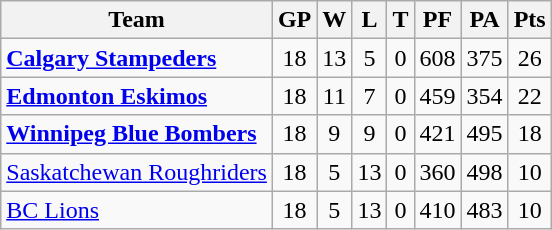<table class="wikitable">
<tr>
<th>Team</th>
<th>GP</th>
<th>W</th>
<th>L</th>
<th>T</th>
<th>PF</th>
<th>PA</th>
<th>Pts</th>
</tr>
<tr align="center">
<td align="left"><strong><a href='#'>Calgary Stampeders</a></strong></td>
<td>18</td>
<td>13</td>
<td>5</td>
<td>0</td>
<td>608</td>
<td>375</td>
<td>26</td>
</tr>
<tr align="center">
<td align="left"><strong><a href='#'>Edmonton Eskimos</a></strong></td>
<td>18</td>
<td>11</td>
<td>7</td>
<td>0</td>
<td>459</td>
<td>354</td>
<td>22</td>
</tr>
<tr align="center">
<td align="left"><strong><a href='#'>Winnipeg Blue Bombers</a></strong></td>
<td>18</td>
<td>9</td>
<td>9</td>
<td>0</td>
<td>421</td>
<td>495</td>
<td>18</td>
</tr>
<tr align="center">
<td align="left"><a href='#'>Saskatchewan Roughriders</a></td>
<td>18</td>
<td>5</td>
<td>13</td>
<td>0</td>
<td>360</td>
<td>498</td>
<td>10</td>
</tr>
<tr align="center">
<td align="left"><a href='#'>BC Lions</a></td>
<td>18</td>
<td>5</td>
<td>13</td>
<td>0</td>
<td>410</td>
<td>483</td>
<td>10</td>
</tr>
</table>
